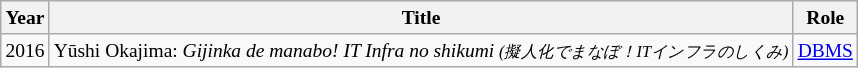<table class="wikitable" style="font-size:small; margin-right:0px;">
<tr>
<th>Year</th>
<th>Title</th>
<th>Role</th>
</tr>
<tr>
<td>2016</td>
<td>Yūshi Okajima: <em>Gijinka de manabo! IT Infra no shikumi <small>(擬人化でまなぼ！ITインフラのしくみ)</small></em></td>
<td><a href='#'>DBMS</a></td>
</tr>
</table>
